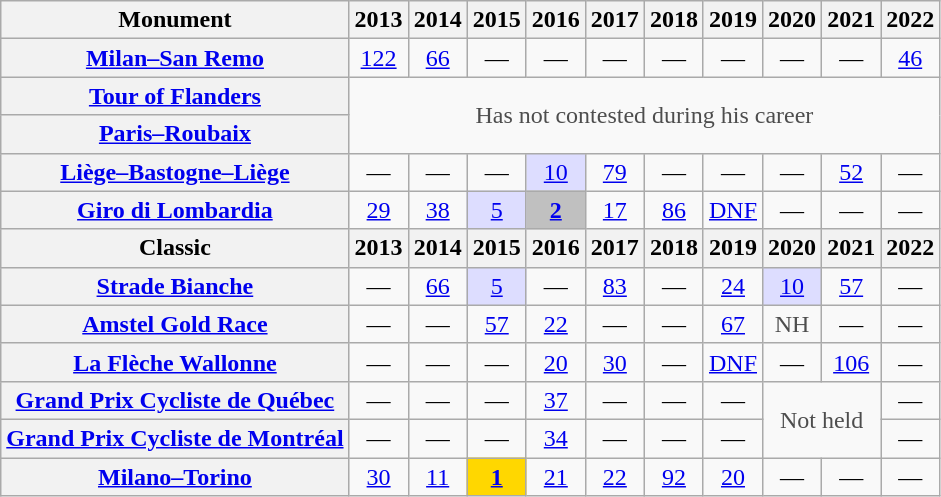<table class="wikitable plainrowheaders">
<tr>
<th>Monument</th>
<th>2013</th>
<th>2014</th>
<th>2015</th>
<th>2016</th>
<th>2017</th>
<th>2018</th>
<th>2019</th>
<th>2020</th>
<th>2021</th>
<th>2022</th>
</tr>
<tr style="text-align:center;">
<th scope="row"><a href='#'>Milan–San Remo</a></th>
<td><a href='#'>122</a></td>
<td><a href='#'>66</a></td>
<td>—</td>
<td>—</td>
<td>—</td>
<td>—</td>
<td>—</td>
<td>—</td>
<td>—</td>
<td><a href='#'>46</a></td>
</tr>
<tr style="text-align:center;">
<th scope="row"><a href='#'>Tour of Flanders</a></th>
<td style="color:#4d4d4d;" colspan=10 rowspan=2>Has not contested during his career</td>
</tr>
<tr style="text-align:center;">
<th scope="row"><a href='#'>Paris–Roubaix</a></th>
</tr>
<tr style="text-align:center;">
<th scope="row"><a href='#'>Liège–Bastogne–Liège</a></th>
<td>—</td>
<td>—</td>
<td>—</td>
<td style="background:#ddf;"><a href='#'>10</a></td>
<td><a href='#'>79</a></td>
<td>—</td>
<td>—</td>
<td>—</td>
<td><a href='#'>52</a></td>
<td>—</td>
</tr>
<tr style="text-align:center;">
<th scope="row"><a href='#'>Giro di Lombardia</a></th>
<td><a href='#'>29</a></td>
<td><a href='#'>38</a></td>
<td style="background:#ddf;"><a href='#'>5</a></td>
<td style="background:#C0C0C0;"><a href='#'><strong>2</strong></a></td>
<td><a href='#'>17</a></td>
<td><a href='#'>86</a></td>
<td><a href='#'>DNF</a></td>
<td>—</td>
<td>—</td>
<td>—</td>
</tr>
<tr>
<th>Classic</th>
<th>2013</th>
<th>2014</th>
<th>2015</th>
<th>2016</th>
<th>2017</th>
<th>2018</th>
<th>2019</th>
<th>2020</th>
<th>2021</th>
<th>2022</th>
</tr>
<tr style="text-align:center;">
<th scope="row"><a href='#'>Strade Bianche</a></th>
<td>—</td>
<td><a href='#'>66</a></td>
<td style="background:#ddf;"><a href='#'>5</a></td>
<td>—</td>
<td><a href='#'>83</a></td>
<td>—</td>
<td><a href='#'>24</a></td>
<td style="background:#ddf;"><a href='#'>10</a></td>
<td><a href='#'>57</a></td>
<td>—</td>
</tr>
<tr style="text-align:center;">
<th scope="row"><a href='#'>Amstel Gold Race</a></th>
<td>—</td>
<td>—</td>
<td><a href='#'>57</a></td>
<td><a href='#'>22</a></td>
<td>—</td>
<td>—</td>
<td><a href='#'>67</a></td>
<td style="color:#4d4d4d;">NH</td>
<td>—</td>
<td>—</td>
</tr>
<tr style="text-align:center;">
<th scope="row"><a href='#'>La Flèche Wallonne</a></th>
<td>—</td>
<td>—</td>
<td>—</td>
<td><a href='#'>20</a></td>
<td><a href='#'>30</a></td>
<td>—</td>
<td><a href='#'>DNF</a></td>
<td>—</td>
<td><a href='#'>106</a></td>
<td>—</td>
</tr>
<tr style="text-align:center;">
<th scope="row"><a href='#'>Grand Prix Cycliste de Québec</a></th>
<td>—</td>
<td>—</td>
<td>—</td>
<td><a href='#'>37</a></td>
<td>—</td>
<td>—</td>
<td>—</td>
<td style="color:#4d4d4d;" colspan=2 rowspan=2>Not held</td>
<td>—</td>
</tr>
<tr style="text-align:center;">
<th scope="row"><a href='#'>Grand Prix Cycliste de Montréal</a></th>
<td>—</td>
<td>—</td>
<td>—</td>
<td><a href='#'>34</a></td>
<td>—</td>
<td>—</td>
<td>—</td>
<td>—</td>
</tr>
<tr style="text-align:center;">
<th scope="row"><a href='#'>Milano–Torino</a></th>
<td><a href='#'>30</a></td>
<td><a href='#'>11</a></td>
<td style="background:gold;"><a href='#'><strong>1</strong></a></td>
<td><a href='#'>21</a></td>
<td><a href='#'>22</a></td>
<td><a href='#'>92</a></td>
<td><a href='#'>20</a></td>
<td>—</td>
<td>—</td>
<td>—</td>
</tr>
</table>
